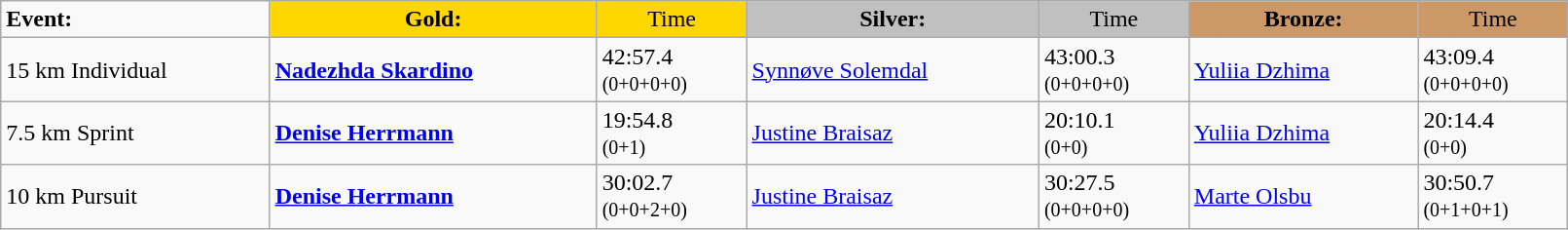<table class="wikitable" width=85%>
<tr>
<td><strong>Event:</strong></td>
<td style="text-align:center;background-color:gold;"><strong>Gold:</strong></td>
<td style="text-align:center;background-color:gold;">Time</td>
<td style="text-align:center;background-color:silver;"><strong>Silver:</strong></td>
<td style="text-align:center;background-color:silver;">Time</td>
<td style="text-align:center;background-color:#CC9966;"><strong>Bronze:</strong></td>
<td style="text-align:center;background-color:#CC9966;">Time</td>
</tr>
<tr>
<td>15 km Individual<br></td>
<td><strong><a href='#'>Nadezhda Skardino</a></strong><br><small></small></td>
<td>42:57.4<br><small> (0+0+0+0)</small></td>
<td><a href='#'>Synnøve Solemdal</a><br><small></small></td>
<td>43:00.3<br><small> (0+0+0+0)</small></td>
<td><a href='#'>Yuliia Dzhima</a><br><small></small></td>
<td>43:09.4<br><small> (0+0+0+0)</small></td>
</tr>
<tr>
<td>7.5 km Sprint<br></td>
<td><strong><a href='#'>Denise Herrmann</a></strong><br><small></small></td>
<td>19:54.8<br><small>(0+1)</small></td>
<td><a href='#'>Justine Braisaz</a><br><small></small></td>
<td>20:10.1<br><small>(0+0)</small></td>
<td><a href='#'>Yuliia Dzhima</a><br><small></small></td>
<td>20:14.4<br><small>(0+0)</small></td>
</tr>
<tr>
<td>10 km Pursuit<br></td>
<td><strong><a href='#'>Denise Herrmann</a></strong><br><small></small></td>
<td>30:02.7<br><small>(0+0+2+0)</small></td>
<td><a href='#'>Justine Braisaz</a><br><small></small></td>
<td>30:27.5<br><small>(0+0+0+0)</small></td>
<td><a href='#'>Marte Olsbu</a><br><small></small></td>
<td>30:50.7<br><small>(0+1+0+1)</small></td>
</tr>
</table>
